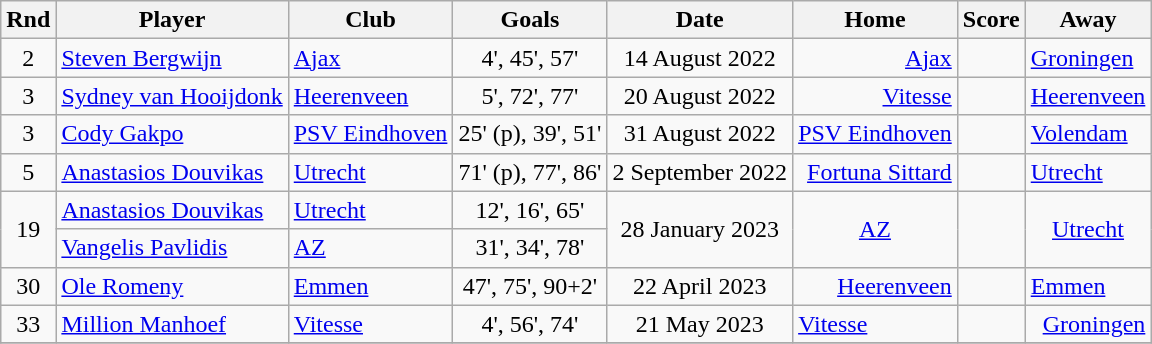<table class="wikitable" style="text-align:center">
<tr>
<th>Rnd</th>
<th>Player</th>
<th>Club</th>
<th>Goals</th>
<th>Date</th>
<th>Home</th>
<th>Score</th>
<th>Away</th>
</tr>
<tr>
<td>2</td>
<td style="text-align:left"> <a href='#'>Steven Bergwijn</a></td>
<td style="text-align:left"><a href='#'>Ajax</a></td>
<td>4', 45', 57'</td>
<td>14 August 2022</td>
<td style="text-align:right"><a href='#'>Ajax</a></td>
<td></td>
<td style="text-align:left"><a href='#'>Groningen</a></td>
</tr>
<tr>
<td>3</td>
<td style="text-align:left"> <a href='#'>Sydney van Hooijdonk</a></td>
<td style="text-align:left"><a href='#'>Heerenveen</a></td>
<td>5', 72', 77'</td>
<td>20 August 2022</td>
<td style="text-align:right"><a href='#'>Vitesse</a></td>
<td></td>
<td style="text-align:left"><a href='#'>Heerenveen</a></td>
</tr>
<tr>
<td>3</td>
<td style="text-align:left"> <a href='#'>Cody Gakpo</a></td>
<td style="text-align:left"><a href='#'>PSV Eindhoven</a></td>
<td>25' (p), 39', 51'</td>
<td>31 August 2022</td>
<td style="text-align:right"><a href='#'>PSV Eindhoven</a></td>
<td></td>
<td style="text-align:left"><a href='#'>Volendam</a></td>
</tr>
<tr>
<td>5</td>
<td style="text-align:left"> <a href='#'>Anastasios Douvikas</a></td>
<td style="text-align:left"><a href='#'>Utrecht</a></td>
<td>71' (p), 77', 86'</td>
<td>2 September 2022</td>
<td style="text-align:right"><a href='#'>Fortuna Sittard</a></td>
<td></td>
<td style="text-align:left"><a href='#'>Utrecht</a></td>
</tr>
<tr>
<td rowspan="2">19</td>
<td style="text-align:left"> <a href='#'>Anastasios Douvikas</a></td>
<td style="text-align:left"><a href='#'>Utrecht</a></td>
<td>12', 16', 65'</td>
<td rowspan="2">28 January 2023</td>
<td rowspan="2"><a href='#'>AZ</a></td>
<td rowspan="2"></td>
<td rowspan="2"><a href='#'>Utrecht</a></td>
</tr>
<tr>
<td style="text-align:left"> <a href='#'>Vangelis Pavlidis</a></td>
<td style="text-align:left"><a href='#'>AZ</a></td>
<td>31', 34', 78'</td>
</tr>
<tr>
<td>30</td>
<td style="text-align:left"> <a href='#'>Ole Romeny</a></td>
<td style="text-align:left"><a href='#'>Emmen</a></td>
<td>47', 75', 90+2'</td>
<td>22 April 2023</td>
<td style="text-align:right"><a href='#'>Heerenveen</a></td>
<td></td>
<td style="text-align:left"><a href='#'>Emmen</a></td>
</tr>
<tr>
<td>33</td>
<td style="text-align:left"> <a href='#'>Million Manhoef</a></td>
<td style="text-align:left"><a href='#'>Vitesse</a></td>
<td>4', 56', 74'</td>
<td>21 May 2023</td>
<td style="text-align:left"><a href='#'>Vitesse</a></td>
<td></td>
<td style="text-align:right"><a href='#'>Groningen</a></td>
</tr>
<tr>
</tr>
</table>
